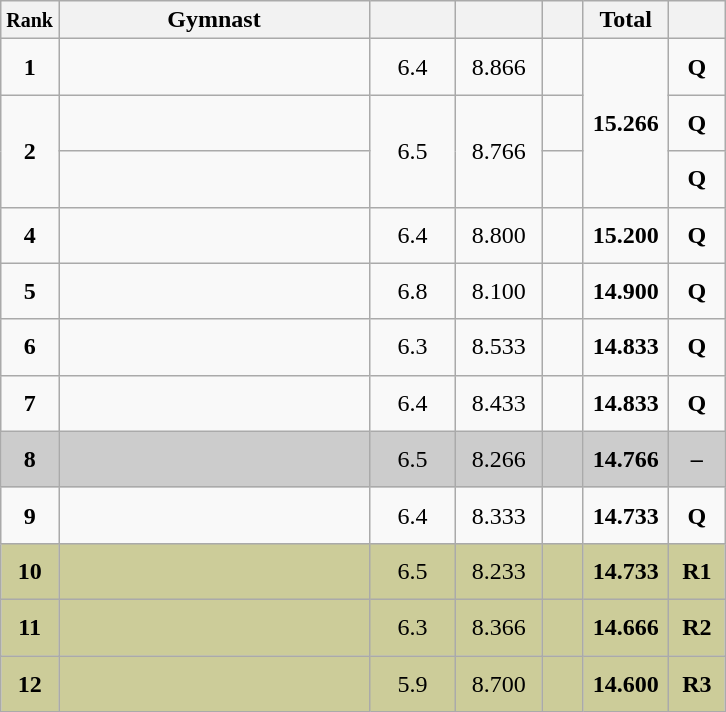<table style="text-align:center;" class="wikitable sortable">
<tr>
<th scope="col" style="width:15px;"><small>Rank</small></th>
<th scope="col" style="width:200px;">Gymnast</th>
<th scope="col" style="width:50px;"><small></small></th>
<th scope="col" style="width:50px;"><small></small></th>
<th scope="col" style="width:20px;"><small></small></th>
<th scope="col" style="width:50px;">Total</th>
<th scope="col" style="width:30px;"><small></small></th>
</tr>
<tr>
<td scope="row" style="text-align:center"><strong>1</strong></td>
<td style="height:30px; text-align:left;"></td>
<td>6.4</td>
<td>8.866</td>
<td></td>
<td rowspan=3><strong>15.266</strong></td>
<td><strong>Q</strong></td>
</tr>
<tr>
<td rowspan=2 scope="row" style="text-align:center"><strong>2</strong></td>
<td style="height:30px; text-align:left;"></td>
<td rowspan=2>6.5</td>
<td rowspan=2>8.766</td>
<td></td>
<td><strong>Q</strong></td>
</tr>
<tr>
<td style="height:30px; text-align:left;"></td>
<td></td>
<td><strong>Q</strong></td>
</tr>
<tr>
<td scope="row" style="text-align:center"><strong>4</strong></td>
<td style="height:30px; text-align:left;"></td>
<td>6.4</td>
<td>8.800</td>
<td></td>
<td><strong>15.200</strong></td>
<td><strong>Q</strong></td>
</tr>
<tr>
<td scope="row" style="text-align:center"><strong>5</strong></td>
<td style="height:30px; text-align:left;"></td>
<td>6.8</td>
<td>8.100</td>
<td></td>
<td><strong>14.900</strong></td>
<td><strong>Q</strong></td>
</tr>
<tr>
<td scope="row" style="text-align:center"><strong>6</strong></td>
<td style="height:30px; text-align:left;"></td>
<td>6.3</td>
<td>8.533</td>
<td></td>
<td><strong>14.833</strong></td>
<td><strong>Q</strong></td>
</tr>
<tr>
<td scope="row" style="text-align:center"><strong>7</strong></td>
<td style="height:30px; text-align:left;"></td>
<td>6.4</td>
<td>8.433</td>
<td></td>
<td><strong>14.833</strong></td>
<td><strong>Q</strong></td>
</tr>
<tr style="background:#cccccc;">
<td scope="row" style="text-align:center"><strong>8</strong></td>
<td style="height:30px; text-align:left;"></td>
<td>6.5</td>
<td>8.266</td>
<td></td>
<td><strong>14.766</strong></td>
<td><strong>–</strong></td>
</tr>
<tr>
<td scope="row" style="text-align:center"><strong>9</strong></td>
<td style="height:30px; text-align:left;"></td>
<td>6.4</td>
<td>8.333</td>
<td></td>
<td><strong>14.733</strong></td>
<td><strong>Q</strong></td>
</tr>
<tr style="background:#cccc99;">
<td scope="row" style="text-align:center"><strong>10</strong></td>
<td style="height:30px; text-align:left;"></td>
<td>6.5</td>
<td>8.233</td>
<td></td>
<td><strong>14.733</strong></td>
<td><strong>R1</strong></td>
</tr>
<tr style="background:#cccc99;">
<td scope="row" style="text-align:center"><strong>11</strong></td>
<td style="height:30px; text-align:left;"></td>
<td>6.3</td>
<td>8.366</td>
<td></td>
<td><strong>14.666</strong></td>
<td><strong>R2</strong></td>
</tr>
<tr style="background:#cccc99;">
<td scope="row" style="text-align:center"><strong>12</strong></td>
<td style="height:30px; text-align:left;"></td>
<td>5.9</td>
<td>8.700</td>
<td></td>
<td><strong>14.600</strong></td>
<td><strong>R3</strong></td>
</tr>
</table>
